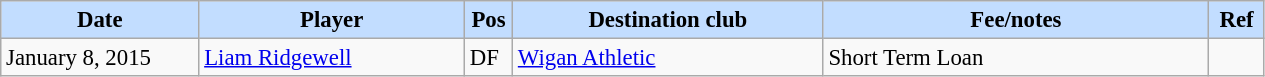<table class="wikitable" style="text-align:left; font-size:95%;">
<tr>
<th style="background:#c2ddff; width:125px;">Date</th>
<th style="background:#c2ddff; width:170px;">Player</th>
<th style="background:#c2ddff; width:25px;">Pos</th>
<th style="background:#c2ddff; width:200px;">Destination club</th>
<th style="background:#c2ddff; width:250px;">Fee/notes</th>
<th style="background:#c2ddff; width:30px;">Ref</th>
</tr>
<tr>
<td>January 8, 2015</td>
<td> <a href='#'>Liam Ridgewell</a></td>
<td>DF</td>
<td><a href='#'>Wigan Athletic</a></td>
<td>Short Term Loan</td>
<td></td>
</tr>
</table>
